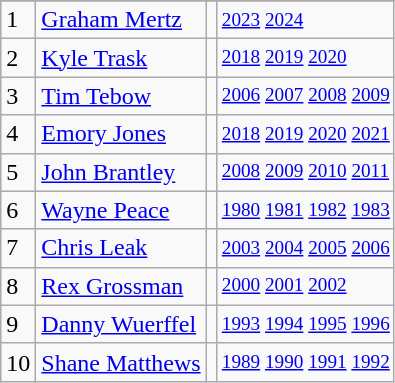<table class="wikitable">
<tr>
</tr>
<tr>
<td>1</td>
<td><a href='#'>Graham Mertz</a></td>
<td align="center"></td>
<td style="font-size:80%;"><a href='#'>2023</a> <a href='#'>2024</a></td>
</tr>
<tr>
<td>2</td>
<td><a href='#'>Kyle Trask</a></td>
<td align="center"></td>
<td style="font-size:80%;"><a href='#'>2018</a> <a href='#'>2019</a> <a href='#'>2020</a></td>
</tr>
<tr>
<td>3</td>
<td><a href='#'>Tim Tebow</a></td>
<td align="center"></td>
<td style="font-size:80%;"><a href='#'>2006</a> <a href='#'>2007</a> <a href='#'>2008</a> <a href='#'>2009</a></td>
</tr>
<tr>
<td>4</td>
<td><a href='#'>Emory Jones</a></td>
<td align="center"></td>
<td style="font-size:80%;"><a href='#'>2018</a> <a href='#'>2019</a> <a href='#'>2020</a> <a href='#'>2021</a></td>
</tr>
<tr>
<td>5</td>
<td><a href='#'>John Brantley</a></td>
<td align="center"></td>
<td style="font-size:80%;"><a href='#'>2008</a> <a href='#'>2009</a> <a href='#'>2010</a> <a href='#'>2011</a></td>
</tr>
<tr>
<td>6</td>
<td><a href='#'>Wayne Peace</a></td>
<td align="center"></td>
<td style="font-size:80%;"><a href='#'>1980</a> <a href='#'>1981</a> <a href='#'>1982</a> <a href='#'>1983</a></td>
</tr>
<tr>
<td>7</td>
<td><a href='#'>Chris Leak</a></td>
<td align="center"></td>
<td style="font-size:80%;"><a href='#'>2003</a> <a href='#'>2004</a> <a href='#'>2005</a> <a href='#'>2006</a></td>
</tr>
<tr>
<td>8</td>
<td><a href='#'>Rex Grossman</a></td>
<td align="center"></td>
<td style="font-size:80%;"><a href='#'>2000</a> <a href='#'>2001</a> <a href='#'>2002</a></td>
</tr>
<tr>
<td>9</td>
<td><a href='#'>Danny Wuerffel</a></td>
<td align="center"></td>
<td style="font-size:80%;"><a href='#'>1993</a> <a href='#'>1994</a> <a href='#'>1995</a> <a href='#'>1996</a></td>
</tr>
<tr>
<td>10</td>
<td><a href='#'>Shane Matthews</a></td>
<td align="center"></td>
<td style="font-size:80%;"><a href='#'>1989</a> <a href='#'>1990</a> <a href='#'>1991</a> <a href='#'>1992</a></td>
</tr>
</table>
